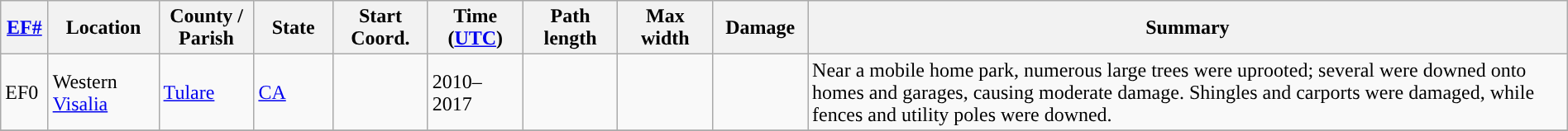<table class="wikitable sortable" style="width:100%;">
<tr>
<th scope="col" width="3%" align="center"><a href='#'>EF#</a></th>
<th scope="col" width="7%" align="center" class="unsortable">Location</th>
<th scope="col" width="6%" align="center" class="unsortable">County / Parish</th>
<th scope="col" width="5%" align="center">State</th>
<th scope="col" width="6%" align="center">Start Coord.</th>
<th scope="col" width="6%" align="center">Time (<a href='#'>UTC</a>)</th>
<th scope="col" width="6%" align="center">Path length</th>
<th scope="col" width="6%" align="center">Max width</th>
<th scope="col" width="6%" align="center">Damage</th>
<th scope="col" width="48%" class="unsortable" align="center">Summary</th>
</tr>
<tr>
<td>EF0</td>
<td>Western <a href='#'>Visalia</a></td>
<td><a href='#'>Tulare</a></td>
<td><a href='#'>CA</a></td>
<td></td>
<td>2010–2017</td>
<td></td>
<td></td>
<td></td>
<td>Near a mobile home park, numerous large trees were uprooted; several were downed onto homes and garages, causing moderate damage. Shingles and carports were damaged, while fences and utility poles were downed.</td>
</tr>
<tr>
</tr>
</table>
